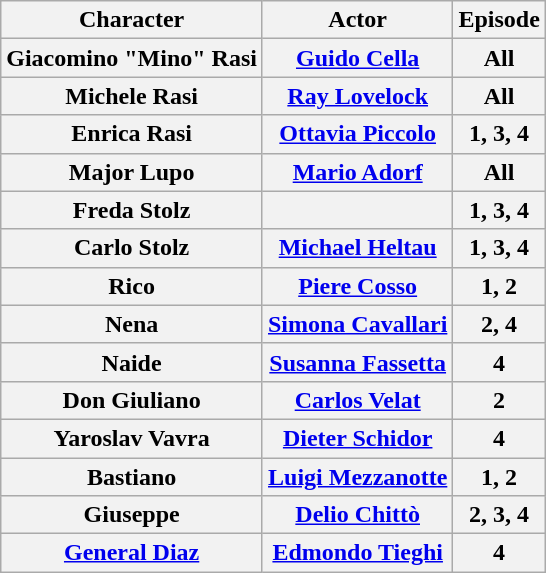<table class="wikitable">
<tr>
<th>Character</th>
<th>Actor</th>
<th>Episode</th>
</tr>
<tr>
<th>Giacomino "Mino" Rasi</th>
<th><a href='#'>Guido Cella</a></th>
<th>All</th>
</tr>
<tr>
<th>Michele Rasi</th>
<th><a href='#'>Ray Lovelock</a></th>
<th>All</th>
</tr>
<tr>
<th>Enrica Rasi</th>
<th><a href='#'>Ottavia Piccolo</a></th>
<th>1, 3, 4</th>
</tr>
<tr>
<th>Major Lupo</th>
<th><a href='#'>Mario Adorf</a></th>
<th>All</th>
</tr>
<tr>
<th>Freda Stolz</th>
<th></th>
<th>1, 3, 4</th>
</tr>
<tr>
<th>Carlo Stolz</th>
<th><a href='#'>Michael Heltau</a></th>
<th>1, 3, 4</th>
</tr>
<tr>
<th>Rico</th>
<th><a href='#'>Piere Cosso</a></th>
<th>1, 2</th>
</tr>
<tr>
<th>Nena</th>
<th><a href='#'>Simona Cavallari</a></th>
<th>2, 4</th>
</tr>
<tr>
<th>Naide</th>
<th><a href='#'>Susanna Fassetta</a></th>
<th>4</th>
</tr>
<tr>
<th>Don Giuliano</th>
<th><a href='#'>Carlos Velat</a></th>
<th>2</th>
</tr>
<tr>
<th>Yaroslav Vavra</th>
<th><a href='#'>Dieter Schidor</a></th>
<th>4</th>
</tr>
<tr>
<th>Bastiano</th>
<th><a href='#'>Luigi Mezzanotte</a></th>
<th>1, 2</th>
</tr>
<tr>
<th>Giuseppe</th>
<th><a href='#'>Delio Chittò</a></th>
<th>2, 3, 4</th>
</tr>
<tr>
<th><a href='#'>General Diaz</a></th>
<th><a href='#'>Edmondo Tieghi</a></th>
<th>4</th>
</tr>
</table>
